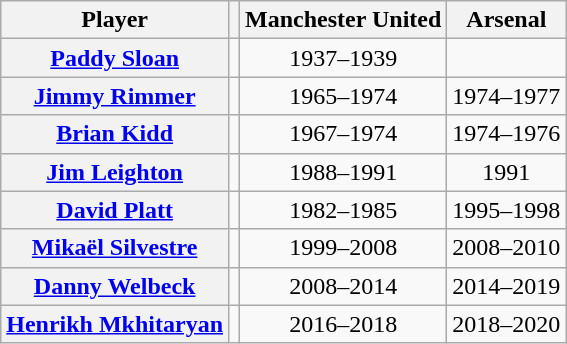<table class="wikitable plainrowheaders">
<tr>
<th scope="col">Player</th>
<th scope="col"></th>
<th scope="col">Manchester United</th>
<th scope="col">Arsenal</th>
</tr>
<tr>
<th scope="row"> <a href='#'>Paddy Sloan</a></th>
<td></td>
<td style="text-align:center">1937–1939</td>
<td style="text-align:center"></td>
</tr>
<tr>
<th scope="row"> <a href='#'>Jimmy Rimmer</a></th>
<td></td>
<td style="text-align:center">1965–1974</td>
<td style="text-align:center">1974–1977</td>
</tr>
<tr>
<th scope="row"> <a href='#'>Brian Kidd</a></th>
<td></td>
<td style="text-align:center">1967–1974</td>
<td style="text-align:center">1974–1976</td>
</tr>
<tr>
<th scope="row"> <a href='#'>Jim Leighton</a></th>
<td></td>
<td style="text-align:center">1988–1991</td>
<td style="text-align:center">1991</td>
</tr>
<tr>
<th scope="row"> <a href='#'>David Platt</a></th>
<td></td>
<td style="text-align:center">1982–1985</td>
<td style="text-align:center">1995–1998</td>
</tr>
<tr>
<th scope="row"> <a href='#'>Mikaël Silvestre</a></th>
<td></td>
<td style="text-align:center">1999–2008</td>
<td style="text-align:center">2008–2010</td>
</tr>
<tr>
<th scope="row"> <a href='#'>Danny Welbeck</a></th>
<td></td>
<td style="text-align:center">2008–2014</td>
<td style="text-align:center">2014–2019</td>
</tr>
<tr>
<th scope="row"> <a href='#'>Henrikh Mkhitaryan</a></th>
<td></td>
<td style="text-align:center">2016–2018</td>
<td style="text-align:center">2018–2020</td>
</tr>
</table>
